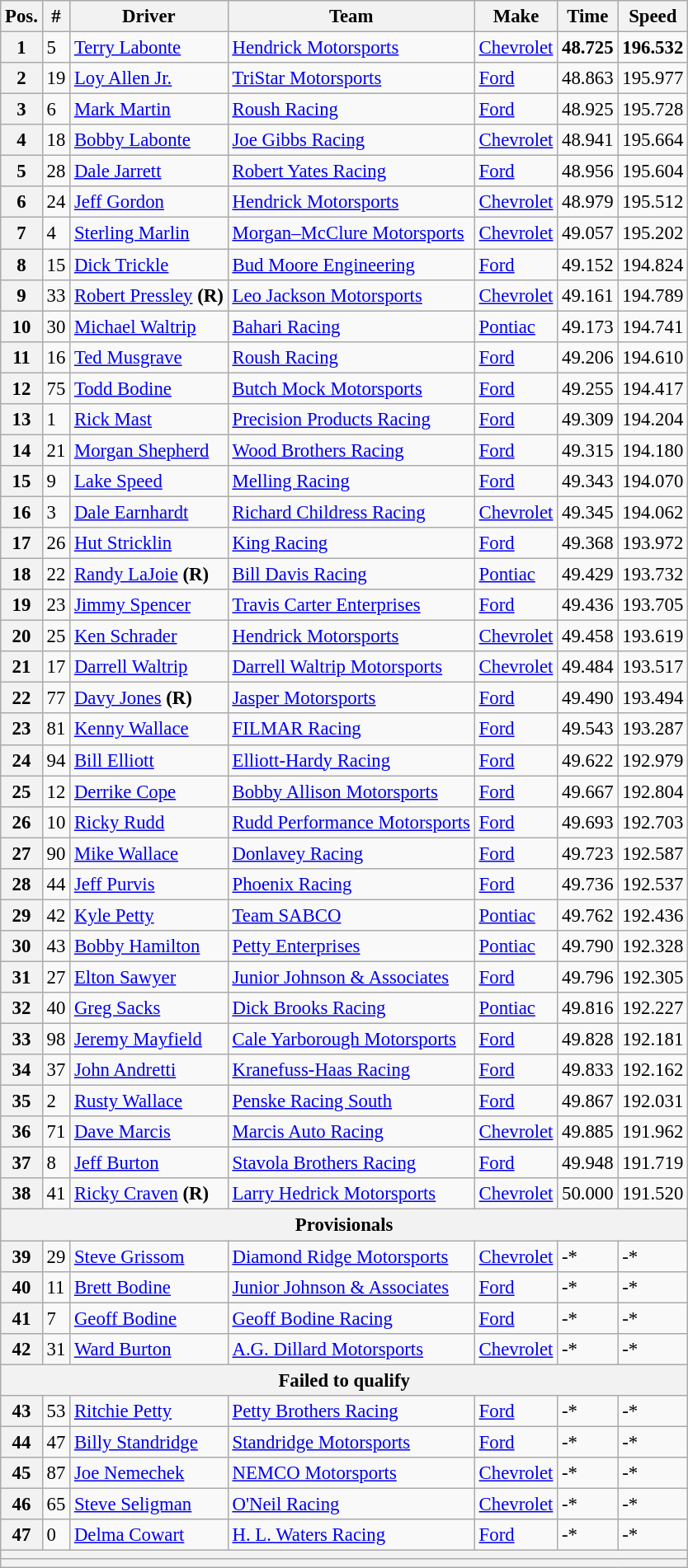<table class="wikitable" style="font-size:95%">
<tr>
<th>Pos.</th>
<th>#</th>
<th>Driver</th>
<th>Team</th>
<th>Make</th>
<th>Time</th>
<th>Speed</th>
</tr>
<tr>
<th>1</th>
<td>5</td>
<td><a href='#'>Terry Labonte</a></td>
<td><a href='#'>Hendrick Motorsports</a></td>
<td><a href='#'>Chevrolet</a></td>
<td><strong>48.725</strong></td>
<td><strong>196.532</strong></td>
</tr>
<tr>
<th>2</th>
<td>19</td>
<td><a href='#'>Loy Allen Jr.</a></td>
<td><a href='#'>TriStar Motorsports</a></td>
<td><a href='#'>Ford</a></td>
<td>48.863</td>
<td>195.977</td>
</tr>
<tr>
<th>3</th>
<td>6</td>
<td><a href='#'>Mark Martin</a></td>
<td><a href='#'>Roush Racing</a></td>
<td><a href='#'>Ford</a></td>
<td>48.925</td>
<td>195.728</td>
</tr>
<tr>
<th>4</th>
<td>18</td>
<td><a href='#'>Bobby Labonte</a></td>
<td><a href='#'>Joe Gibbs Racing</a></td>
<td><a href='#'>Chevrolet</a></td>
<td>48.941</td>
<td>195.664</td>
</tr>
<tr>
<th>5</th>
<td>28</td>
<td><a href='#'>Dale Jarrett</a></td>
<td><a href='#'>Robert Yates Racing</a></td>
<td><a href='#'>Ford</a></td>
<td>48.956</td>
<td>195.604</td>
</tr>
<tr>
<th>6</th>
<td>24</td>
<td><a href='#'>Jeff Gordon</a></td>
<td><a href='#'>Hendrick Motorsports</a></td>
<td><a href='#'>Chevrolet</a></td>
<td>48.979</td>
<td>195.512</td>
</tr>
<tr>
<th>7</th>
<td>4</td>
<td><a href='#'>Sterling Marlin</a></td>
<td><a href='#'>Morgan–McClure Motorsports</a></td>
<td><a href='#'>Chevrolet</a></td>
<td>49.057</td>
<td>195.202</td>
</tr>
<tr>
<th>8</th>
<td>15</td>
<td><a href='#'>Dick Trickle</a></td>
<td><a href='#'>Bud Moore Engineering</a></td>
<td><a href='#'>Ford</a></td>
<td>49.152</td>
<td>194.824</td>
</tr>
<tr>
<th>9</th>
<td>33</td>
<td><a href='#'>Robert Pressley</a> <strong>(R)</strong></td>
<td><a href='#'>Leo Jackson Motorsports</a></td>
<td><a href='#'>Chevrolet</a></td>
<td>49.161</td>
<td>194.789</td>
</tr>
<tr>
<th>10</th>
<td>30</td>
<td><a href='#'>Michael Waltrip</a></td>
<td><a href='#'>Bahari Racing</a></td>
<td><a href='#'>Pontiac</a></td>
<td>49.173</td>
<td>194.741</td>
</tr>
<tr>
<th>11</th>
<td>16</td>
<td><a href='#'>Ted Musgrave</a></td>
<td><a href='#'>Roush Racing</a></td>
<td><a href='#'>Ford</a></td>
<td>49.206</td>
<td>194.610</td>
</tr>
<tr>
<th>12</th>
<td>75</td>
<td><a href='#'>Todd Bodine</a></td>
<td><a href='#'>Butch Mock Motorsports</a></td>
<td><a href='#'>Ford</a></td>
<td>49.255</td>
<td>194.417</td>
</tr>
<tr>
<th>13</th>
<td>1</td>
<td><a href='#'>Rick Mast</a></td>
<td><a href='#'>Precision Products Racing</a></td>
<td><a href='#'>Ford</a></td>
<td>49.309</td>
<td>194.204</td>
</tr>
<tr>
<th>14</th>
<td>21</td>
<td><a href='#'>Morgan Shepherd</a></td>
<td><a href='#'>Wood Brothers Racing</a></td>
<td><a href='#'>Ford</a></td>
<td>49.315</td>
<td>194.180</td>
</tr>
<tr>
<th>15</th>
<td>9</td>
<td><a href='#'>Lake Speed</a></td>
<td><a href='#'>Melling Racing</a></td>
<td><a href='#'>Ford</a></td>
<td>49.343</td>
<td>194.070</td>
</tr>
<tr>
<th>16</th>
<td>3</td>
<td><a href='#'>Dale Earnhardt</a></td>
<td><a href='#'>Richard Childress Racing</a></td>
<td><a href='#'>Chevrolet</a></td>
<td>49.345</td>
<td>194.062</td>
</tr>
<tr>
<th>17</th>
<td>26</td>
<td><a href='#'>Hut Stricklin</a></td>
<td><a href='#'>King Racing</a></td>
<td><a href='#'>Ford</a></td>
<td>49.368</td>
<td>193.972</td>
</tr>
<tr>
<th>18</th>
<td>22</td>
<td><a href='#'>Randy LaJoie</a> <strong>(R)</strong></td>
<td><a href='#'>Bill Davis Racing</a></td>
<td><a href='#'>Pontiac</a></td>
<td>49.429</td>
<td>193.732</td>
</tr>
<tr>
<th>19</th>
<td>23</td>
<td><a href='#'>Jimmy Spencer</a></td>
<td><a href='#'>Travis Carter Enterprises</a></td>
<td><a href='#'>Ford</a></td>
<td>49.436</td>
<td>193.705</td>
</tr>
<tr>
<th>20</th>
<td>25</td>
<td><a href='#'>Ken Schrader</a></td>
<td><a href='#'>Hendrick Motorsports</a></td>
<td><a href='#'>Chevrolet</a></td>
<td>49.458</td>
<td>193.619</td>
</tr>
<tr>
<th>21</th>
<td>17</td>
<td><a href='#'>Darrell Waltrip</a></td>
<td><a href='#'>Darrell Waltrip Motorsports</a></td>
<td><a href='#'>Chevrolet</a></td>
<td>49.484</td>
<td>193.517</td>
</tr>
<tr>
<th>22</th>
<td>77</td>
<td><a href='#'>Davy Jones</a> <strong>(R)</strong></td>
<td><a href='#'>Jasper Motorsports</a></td>
<td><a href='#'>Ford</a></td>
<td>49.490</td>
<td>193.494</td>
</tr>
<tr>
<th>23</th>
<td>81</td>
<td><a href='#'>Kenny Wallace</a></td>
<td><a href='#'>FILMAR Racing</a></td>
<td><a href='#'>Ford</a></td>
<td>49.543</td>
<td>193.287</td>
</tr>
<tr>
<th>24</th>
<td>94</td>
<td><a href='#'>Bill Elliott</a></td>
<td><a href='#'>Elliott-Hardy Racing</a></td>
<td><a href='#'>Ford</a></td>
<td>49.622</td>
<td>192.979</td>
</tr>
<tr>
<th>25</th>
<td>12</td>
<td><a href='#'>Derrike Cope</a></td>
<td><a href='#'>Bobby Allison Motorsports</a></td>
<td><a href='#'>Ford</a></td>
<td>49.667</td>
<td>192.804</td>
</tr>
<tr>
<th>26</th>
<td>10</td>
<td><a href='#'>Ricky Rudd</a></td>
<td><a href='#'>Rudd Performance Motorsports</a></td>
<td><a href='#'>Ford</a></td>
<td>49.693</td>
<td>192.703</td>
</tr>
<tr>
<th>27</th>
<td>90</td>
<td><a href='#'>Mike Wallace</a></td>
<td><a href='#'>Donlavey Racing</a></td>
<td><a href='#'>Ford</a></td>
<td>49.723</td>
<td>192.587</td>
</tr>
<tr>
<th>28</th>
<td>44</td>
<td><a href='#'>Jeff Purvis</a></td>
<td><a href='#'>Phoenix Racing</a></td>
<td><a href='#'>Ford</a></td>
<td>49.736</td>
<td>192.537</td>
</tr>
<tr>
<th>29</th>
<td>42</td>
<td><a href='#'>Kyle Petty</a></td>
<td><a href='#'>Team SABCO</a></td>
<td><a href='#'>Pontiac</a></td>
<td>49.762</td>
<td>192.436</td>
</tr>
<tr>
<th>30</th>
<td>43</td>
<td><a href='#'>Bobby Hamilton</a></td>
<td><a href='#'>Petty Enterprises</a></td>
<td><a href='#'>Pontiac</a></td>
<td>49.790</td>
<td>192.328</td>
</tr>
<tr>
<th>31</th>
<td>27</td>
<td><a href='#'>Elton Sawyer</a></td>
<td><a href='#'>Junior Johnson & Associates</a></td>
<td><a href='#'>Ford</a></td>
<td>49.796</td>
<td>192.305</td>
</tr>
<tr>
<th>32</th>
<td>40</td>
<td><a href='#'>Greg Sacks</a></td>
<td><a href='#'>Dick Brooks Racing</a></td>
<td><a href='#'>Pontiac</a></td>
<td>49.816</td>
<td>192.227</td>
</tr>
<tr>
<th>33</th>
<td>98</td>
<td><a href='#'>Jeremy Mayfield</a></td>
<td><a href='#'>Cale Yarborough Motorsports</a></td>
<td><a href='#'>Ford</a></td>
<td>49.828</td>
<td>192.181</td>
</tr>
<tr>
<th>34</th>
<td>37</td>
<td><a href='#'>John Andretti</a></td>
<td><a href='#'>Kranefuss-Haas Racing</a></td>
<td><a href='#'>Ford</a></td>
<td>49.833</td>
<td>192.162</td>
</tr>
<tr>
<th>35</th>
<td>2</td>
<td><a href='#'>Rusty Wallace</a></td>
<td><a href='#'>Penske Racing South</a></td>
<td><a href='#'>Ford</a></td>
<td>49.867</td>
<td>192.031</td>
</tr>
<tr>
<th>36</th>
<td>71</td>
<td><a href='#'>Dave Marcis</a></td>
<td><a href='#'>Marcis Auto Racing</a></td>
<td><a href='#'>Chevrolet</a></td>
<td>49.885</td>
<td>191.962</td>
</tr>
<tr>
<th>37</th>
<td>8</td>
<td><a href='#'>Jeff Burton</a></td>
<td><a href='#'>Stavola Brothers Racing</a></td>
<td><a href='#'>Ford</a></td>
<td>49.948</td>
<td>191.719</td>
</tr>
<tr>
<th>38</th>
<td>41</td>
<td><a href='#'>Ricky Craven</a> <strong>(R)</strong></td>
<td><a href='#'>Larry Hedrick Motorsports</a></td>
<td><a href='#'>Chevrolet</a></td>
<td>50.000</td>
<td>191.520</td>
</tr>
<tr>
<th colspan="7">Provisionals</th>
</tr>
<tr>
<th>39</th>
<td>29</td>
<td><a href='#'>Steve Grissom</a></td>
<td><a href='#'>Diamond Ridge Motorsports</a></td>
<td><a href='#'>Chevrolet</a></td>
<td>-*</td>
<td>-*</td>
</tr>
<tr>
<th>40</th>
<td>11</td>
<td><a href='#'>Brett Bodine</a></td>
<td><a href='#'>Junior Johnson & Associates</a></td>
<td><a href='#'>Ford</a></td>
<td>-*</td>
<td>-*</td>
</tr>
<tr>
<th>41</th>
<td>7</td>
<td><a href='#'>Geoff Bodine</a></td>
<td><a href='#'>Geoff Bodine Racing</a></td>
<td><a href='#'>Ford</a></td>
<td>-*</td>
<td>-*</td>
</tr>
<tr>
<th>42</th>
<td>31</td>
<td><a href='#'>Ward Burton</a></td>
<td><a href='#'>A.G. Dillard Motorsports</a></td>
<td><a href='#'>Chevrolet</a></td>
<td>-*</td>
<td>-*</td>
</tr>
<tr>
<th colspan="7">Failed to qualify</th>
</tr>
<tr>
<th>43</th>
<td>53</td>
<td><a href='#'>Ritchie Petty</a></td>
<td><a href='#'>Petty Brothers Racing</a></td>
<td><a href='#'>Ford</a></td>
<td>-*</td>
<td>-*</td>
</tr>
<tr>
<th>44</th>
<td>47</td>
<td><a href='#'>Billy Standridge</a></td>
<td><a href='#'>Standridge Motorsports</a></td>
<td><a href='#'>Ford</a></td>
<td>-*</td>
<td>-*</td>
</tr>
<tr>
<th>45</th>
<td>87</td>
<td><a href='#'>Joe Nemechek</a></td>
<td><a href='#'>NEMCO Motorsports</a></td>
<td><a href='#'>Chevrolet</a></td>
<td>-*</td>
<td>-*</td>
</tr>
<tr>
<th>46</th>
<td>65</td>
<td><a href='#'>Steve Seligman</a></td>
<td><a href='#'>O'Neil Racing</a></td>
<td><a href='#'>Chevrolet</a></td>
<td>-*</td>
<td>-*</td>
</tr>
<tr>
<th>47</th>
<td>0</td>
<td><a href='#'>Delma Cowart</a></td>
<td><a href='#'>H. L. Waters Racing</a></td>
<td><a href='#'>Ford</a></td>
<td>-*</td>
<td>-*</td>
</tr>
<tr>
<th colspan="7"></th>
</tr>
<tr>
<th colspan="7"></th>
</tr>
</table>
